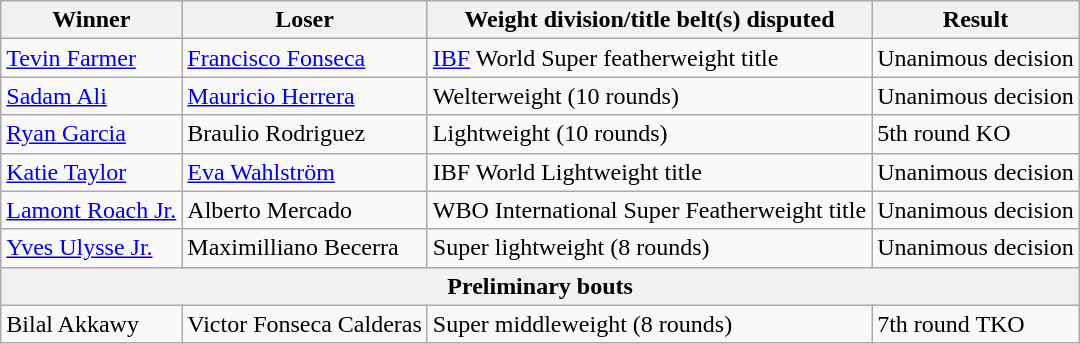<table class=wikitable>
<tr>
<th>Winner</th>
<th>Loser</th>
<th>Weight division/title belt(s) disputed</th>
<th>Result</th>
</tr>
<tr>
<td> <a href='#'>Tevin Farmer</a></td>
<td> <a href='#'>Francisco Fonseca</a></td>
<td><a href='#'>IBF</a> World Super featherweight title</td>
<td>Unanimous decision</td>
</tr>
<tr>
<td> <a href='#'>Sadam Ali</a></td>
<td> <a href='#'>Mauricio Herrera</a></td>
<td>Welterweight (10 rounds)</td>
<td>Unanimous decision</td>
</tr>
<tr>
<td> <a href='#'>Ryan Garcia</a></td>
<td> Braulio Rodriguez</td>
<td>Lightweight (10 rounds)</td>
<td>5th round KO</td>
</tr>
<tr>
<td> <a href='#'>Katie Taylor</a></td>
<td> <a href='#'>Eva Wahlström</a></td>
<td>IBF World Lightweight title</td>
<td>Unanimous decision</td>
</tr>
<tr>
<td> <a href='#'>Lamont Roach Jr.</a></td>
<td> Alberto Mercado</td>
<td>WBO International Super Featherweight title</td>
<td>Unanimous decision</td>
</tr>
<tr>
<td> <a href='#'>Yves Ulysse Jr.</a></td>
<td> Maximilliano Becerra</td>
<td>Super lightweight (8 rounds)</td>
<td>Unanimous decision</td>
</tr>
<tr>
<th colspan=4>Preliminary bouts</th>
</tr>
<tr>
<td> Bilal Akkawy</td>
<td> Victor Fonseca Calderas</td>
<td>Super middleweight (8 rounds)</td>
<td>7th round TKO</td>
</tr>
</table>
